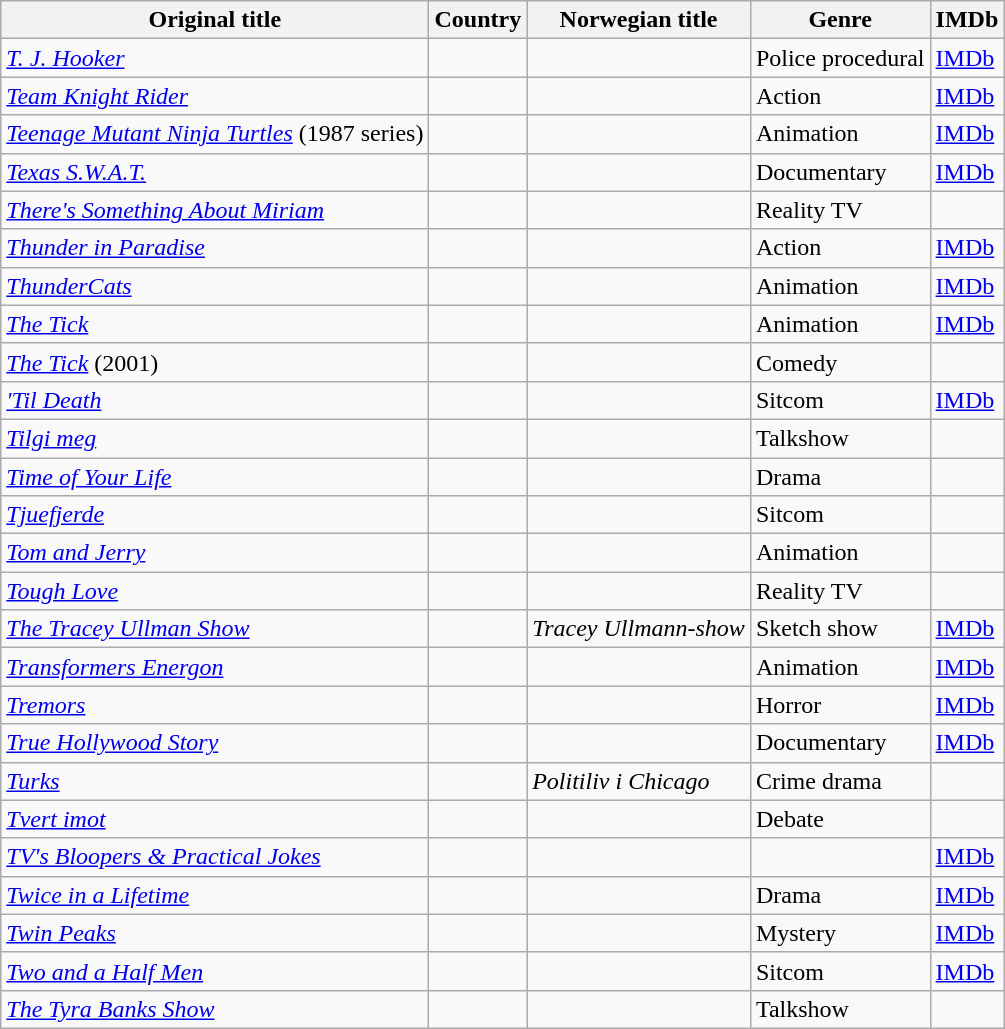<table class="wikitable">
<tr>
<th>Original title</th>
<th>Country</th>
<th>Norwegian title</th>
<th>Genre</th>
<th>IMDb</th>
</tr>
<tr>
<td><em><a href='#'>T. J. Hooker</a></em></td>
<td></td>
<td></td>
<td>Police procedural</td>
<td><a href='#'>IMDb</a></td>
</tr>
<tr>
<td><em><a href='#'>Team Knight Rider</a></em></td>
<td></td>
<td></td>
<td>Action</td>
<td><a href='#'>IMDb</a></td>
</tr>
<tr>
<td><em><a href='#'>Teenage Mutant Ninja Turtles</a></em> (1987 series)</td>
<td></td>
<td></td>
<td>Animation</td>
<td><a href='#'>IMDb</a></td>
</tr>
<tr>
<td><em><a href='#'>Texas S.W.A.T.</a></em></td>
<td></td>
<td></td>
<td>Documentary</td>
<td><a href='#'>IMDb</a></td>
</tr>
<tr>
<td><em><a href='#'>There's Something About Miriam</a></em></td>
<td></td>
<td></td>
<td>Reality TV</td>
<td></td>
</tr>
<tr>
<td><em><a href='#'>Thunder in Paradise</a></em></td>
<td></td>
<td></td>
<td>Action</td>
<td><a href='#'>IMDb</a></td>
</tr>
<tr>
<td><em><a href='#'>ThunderCats</a></em></td>
<td></td>
<td></td>
<td>Animation</td>
<td><a href='#'>IMDb</a></td>
</tr>
<tr>
<td><em><a href='#'>The Tick</a></em></td>
<td></td>
<td></td>
<td>Animation</td>
<td><a href='#'>IMDb</a></td>
</tr>
<tr>
<td><em><a href='#'>The Tick</a></em> (2001)</td>
<td></td>
<td></td>
<td>Comedy</td>
<td></td>
</tr>
<tr>
<td><em><a href='#'>'Til Death</a></em></td>
<td></td>
<td></td>
<td>Sitcom</td>
<td><a href='#'>IMDb</a></td>
</tr>
<tr>
<td><em><a href='#'>Tilgi meg</a></em></td>
<td></td>
<td></td>
<td>Talkshow</td>
<td></td>
</tr>
<tr>
<td><em><a href='#'>Time of Your Life</a></em></td>
<td></td>
<td></td>
<td>Drama</td>
<td></td>
</tr>
<tr>
<td><em><a href='#'>Tjuefjerde</a></em></td>
<td></td>
<td></td>
<td>Sitcom</td>
<td></td>
</tr>
<tr>
<td><em><a href='#'>Tom and Jerry</a></em></td>
<td></td>
<td></td>
<td>Animation</td>
<td></td>
</tr>
<tr>
<td><em><a href='#'>Tough Love</a></em></td>
<td></td>
<td></td>
<td>Reality TV</td>
<td></td>
</tr>
<tr>
<td><em><a href='#'>The Tracey Ullman Show</a></em></td>
<td></td>
<td><em>Tracey Ullmann-show</em></td>
<td>Sketch show</td>
<td><a href='#'>IMDb</a></td>
</tr>
<tr>
<td><em><a href='#'>Transformers Energon</a></em></td>
<td></td>
<td></td>
<td>Animation</td>
<td><a href='#'>IMDb</a></td>
</tr>
<tr>
<td><em><a href='#'>Tremors</a></em></td>
<td></td>
<td></td>
<td>Horror</td>
<td><a href='#'>IMDb</a></td>
</tr>
<tr>
<td><em><a href='#'>True Hollywood Story</a></em></td>
<td></td>
<td></td>
<td>Documentary</td>
<td><a href='#'>IMDb</a></td>
</tr>
<tr>
<td><em><a href='#'>Turks</a></em></td>
<td></td>
<td><em>Politiliv i Chicago</em></td>
<td>Crime drama</td>
<td></td>
</tr>
<tr>
<td><em><a href='#'>Tvert imot</a></em></td>
<td></td>
<td></td>
<td>Debate</td>
<td></td>
</tr>
<tr>
<td><em><a href='#'>TV's Bloopers & Practical Jokes</a></em></td>
<td></td>
<td></td>
<td></td>
<td><a href='#'>IMDb</a></td>
</tr>
<tr>
<td><em><a href='#'>Twice in a Lifetime</a></em></td>
<td></td>
<td></td>
<td>Drama</td>
<td><a href='#'>IMDb</a></td>
</tr>
<tr>
<td><em><a href='#'>Twin Peaks</a></em></td>
<td></td>
<td></td>
<td>Mystery</td>
<td><a href='#'>IMDb</a></td>
</tr>
<tr>
<td><em><a href='#'>Two and a Half Men</a></em> </td>
<td></td>
<td></td>
<td>Sitcom</td>
<td><a href='#'>IMDb</a></td>
</tr>
<tr>
<td><em><a href='#'>The Tyra Banks Show</a></em></td>
<td></td>
<td></td>
<td>Talkshow</td>
<td></td>
</tr>
</table>
